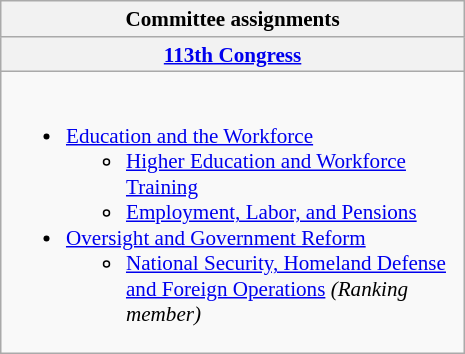<table class="wikitable" style="width:22em; float:right; clear:right; margin-left:1em; font-size:88%">
<tr>
<th>Committee assignments</th>
</tr>
<tr>
<th><a href='#'>113th Congress</a> </th>
</tr>
<tr>
<td><br><ul><li><a href='#'>Education and the Workforce</a><ul><li><a href='#'>Higher Education and Workforce Training</a></li><li><a href='#'>Employment, Labor, and Pensions</a></li></ul></li><li><a href='#'>Oversight and Government Reform</a><ul><li><a href='#'>National Security, Homeland Defense and Foreign Operations</a> <em>(Ranking member)</em></li></ul></li></ul></td>
</tr>
</table>
